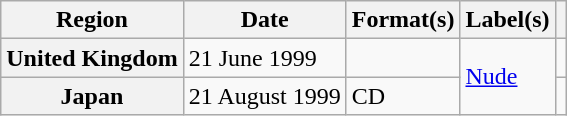<table class="wikitable plainrowheaders">
<tr>
<th scope="col">Region</th>
<th scope="col">Date</th>
<th scope="col">Format(s)</th>
<th scope="col">Label(s)</th>
<th scope="col"></th>
</tr>
<tr>
<th scope="row">United Kingdom</th>
<td>21 June 1999</td>
<td></td>
<td rowspan="2"><a href='#'>Nude</a></td>
<td></td>
</tr>
<tr>
<th scope="row">Japan</th>
<td>21 August 1999</td>
<td>CD</td>
<td></td>
</tr>
</table>
